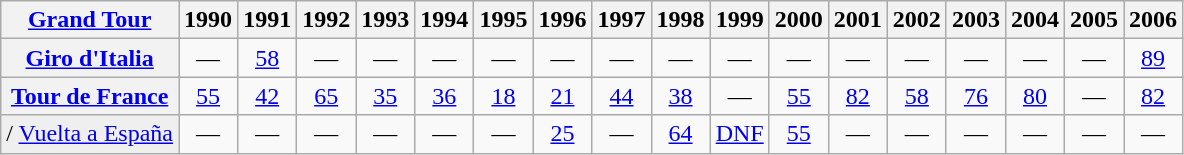<table class="wikitable plainrowheaders">
<tr>
<th scope="col"><a href='#'>Grand Tour</a></th>
<th scope="col">1990</th>
<th scope="col">1991</th>
<th scope="col">1992</th>
<th scope="col">1993</th>
<th scope="col">1994</th>
<th scope="col">1995</th>
<th scope="col">1996</th>
<th scope="col">1997</th>
<th scope="col">1998</th>
<th scope="col">1999</th>
<th scope="col">2000</th>
<th scope="col">2001</th>
<th scope="col">2002</th>
<th scope="col">2003</th>
<th scope="col">2004</th>
<th scope="col">2005</th>
<th scope="col">2006</th>
</tr>
<tr style="text-align:center;">
<th scope="row"> <a href='#'>Giro d'Italia</a></th>
<td>—</td>
<td><a href='#'>58</a></td>
<td>—</td>
<td>—</td>
<td>—</td>
<td>—</td>
<td>—</td>
<td>—</td>
<td>—</td>
<td>—</td>
<td>—</td>
<td>—</td>
<td>—</td>
<td>—</td>
<td>—</td>
<td>—</td>
<td><a href='#'>89</a></td>
</tr>
<tr style="text-align:center;">
<th scope="row"> <a href='#'>Tour de France</a></th>
<td><a href='#'>55</a></td>
<td><a href='#'>42</a></td>
<td><a href='#'>65</a></td>
<td><a href='#'>35</a></td>
<td><a href='#'>36</a></td>
<td><a href='#'>18</a></td>
<td><a href='#'>21</a></td>
<td><a href='#'>44</a></td>
<td><a href='#'>38</a></td>
<td>—</td>
<td><a href='#'>55</a></td>
<td><a href='#'>82</a></td>
<td><a href='#'>58</a></td>
<td><a href='#'>76</a></td>
<td><a href='#'>80</a></td>
<td>—</td>
<td><a href='#'>82</a></td>
</tr>
<tr style="text-align:center;">
<td style="text-align:left; background:#efefef;">/ <a href='#'>Vuelta a España</a></td>
<td>—</td>
<td>—</td>
<td>—</td>
<td>—</td>
<td>—</td>
<td>—</td>
<td><a href='#'>25</a></td>
<td>—</td>
<td><a href='#'>64</a></td>
<td><a href='#'>DNF</a></td>
<td><a href='#'>55</a></td>
<td>—</td>
<td>—</td>
<td>—</td>
<td>—</td>
<td>—</td>
<td>—</td>
</tr>
</table>
